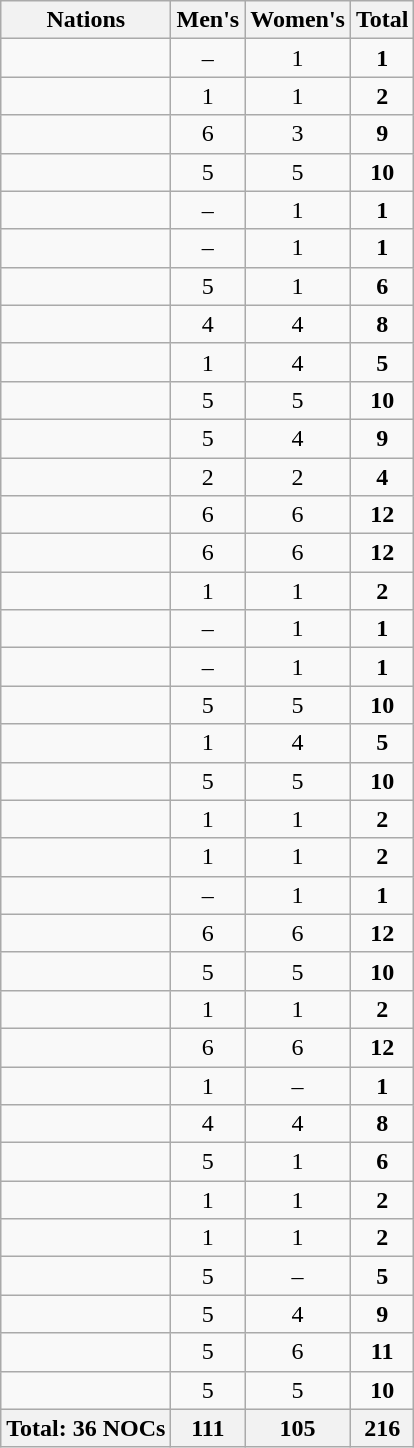<table class="wikitable sortable" style="text-align:center;">
<tr>
<th>Nations</th>
<th>Men's</th>
<th>Women's</th>
<th>Total</th>
</tr>
<tr>
<td align="left"></td>
<td>–</td>
<td>1</td>
<td><strong>1</strong></td>
</tr>
<tr>
<td align="left"></td>
<td>1</td>
<td>1</td>
<td><strong>2</strong></td>
</tr>
<tr>
<td align="left"></td>
<td>6</td>
<td>3</td>
<td><strong>9</strong></td>
</tr>
<tr>
<td align="left"></td>
<td>5</td>
<td>5</td>
<td><strong>10</strong></td>
</tr>
<tr>
<td align="left"></td>
<td>–</td>
<td>1</td>
<td><strong>1</strong></td>
</tr>
<tr>
<td align="left"></td>
<td>–</td>
<td>1</td>
<td><strong>1</strong></td>
</tr>
<tr>
<td align="left"></td>
<td>5</td>
<td>1</td>
<td><strong>6</strong></td>
</tr>
<tr>
<td align="left"></td>
<td>4</td>
<td>4</td>
<td><strong>8</strong></td>
</tr>
<tr>
<td align="left"></td>
<td>1</td>
<td>4</td>
<td><strong>5</strong></td>
</tr>
<tr>
<td align="left"></td>
<td>5</td>
<td>5</td>
<td><strong>10</strong></td>
</tr>
<tr>
<td align="left"></td>
<td>5</td>
<td>4</td>
<td><strong>9</strong></td>
</tr>
<tr>
<td align="left"></td>
<td>2</td>
<td>2</td>
<td><strong>4</strong></td>
</tr>
<tr>
<td align="left"></td>
<td>6</td>
<td>6</td>
<td><strong>12</strong></td>
</tr>
<tr>
<td align="left"></td>
<td>6</td>
<td>6</td>
<td><strong>12</strong></td>
</tr>
<tr>
<td align="left"></td>
<td>1</td>
<td>1</td>
<td><strong>2</strong></td>
</tr>
<tr>
<td align="left"></td>
<td>–</td>
<td>1</td>
<td><strong>1</strong></td>
</tr>
<tr>
<td align="left"></td>
<td>–</td>
<td>1</td>
<td><strong>1</strong></td>
</tr>
<tr>
<td align="left"></td>
<td>5</td>
<td>5</td>
<td><strong>10</strong></td>
</tr>
<tr>
<td align="left"></td>
<td>1</td>
<td>4</td>
<td><strong>5</strong></td>
</tr>
<tr>
<td align="left"></td>
<td>5</td>
<td>5</td>
<td><strong>10</strong></td>
</tr>
<tr>
<td align="left"></td>
<td>1</td>
<td>1</td>
<td><strong>2</strong></td>
</tr>
<tr>
<td align="left"></td>
<td>1</td>
<td>1</td>
<td><strong>2</strong></td>
</tr>
<tr>
<td align="left"></td>
<td>–</td>
<td>1</td>
<td><strong>1</strong></td>
</tr>
<tr>
<td align="left"></td>
<td>6</td>
<td>6</td>
<td><strong>12</strong></td>
</tr>
<tr>
<td align="left"></td>
<td>5</td>
<td>5</td>
<td><strong>10</strong></td>
</tr>
<tr>
<td align="left"></td>
<td>1</td>
<td>1</td>
<td><strong>2</strong></td>
</tr>
<tr>
<td align="left"></td>
<td>6</td>
<td>6</td>
<td><strong>12</strong></td>
</tr>
<tr>
<td align="left"></td>
<td>1</td>
<td>–</td>
<td><strong>1</strong></td>
</tr>
<tr>
<td align="left"></td>
<td>4</td>
<td>4</td>
<td><strong>8</strong></td>
</tr>
<tr>
<td align="left"></td>
<td>5</td>
<td>1</td>
<td><strong>6</strong></td>
</tr>
<tr>
<td align="left"></td>
<td>1</td>
<td>1</td>
<td><strong>2</strong></td>
</tr>
<tr>
<td align="left"></td>
<td>1</td>
<td>1</td>
<td><strong>2</strong></td>
</tr>
<tr>
<td align="left"></td>
<td>5</td>
<td>–</td>
<td><strong>5</strong></td>
</tr>
<tr>
<td align="left"></td>
<td>5</td>
<td>4</td>
<td><strong>9</strong></td>
</tr>
<tr>
<td align="left"></td>
<td>5</td>
<td>6</td>
<td><strong>11</strong></td>
</tr>
<tr>
<td align="left"></td>
<td>5</td>
<td>5</td>
<td><strong>10</strong></td>
</tr>
<tr>
<th>Total: 36 NOCs</th>
<th>111</th>
<th>105</th>
<th>216</th>
</tr>
</table>
